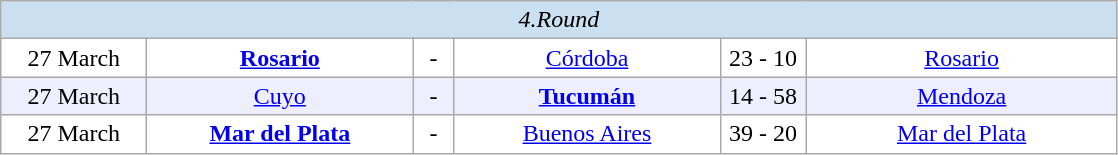<table class="wikitable" style="text-align:center">
<tr bgcolor="#CADFF0">
<td style="font-size:100%"; align="center" colspan="6"><em>4.Round</em></td>
</tr>
<tr bgcolor=#FFFFFF>
<td width=90>27 March</td>
<td width=170><strong><a href='#'>Rosario</a></strong></td>
<td width=20>-</td>
<td width=170><a href='#'>Córdoba</a></td>
<td width=50>23 - 10</td>
<td width=200><a href='#'>Rosario</a></td>
</tr>
<tr bgcolor=#EEEEFF>
<td width=90>27 March</td>
<td width=170><a href='#'>Cuyo</a></td>
<td width=20>-</td>
<td width=170><strong><a href='#'>Tucumán</a></strong></td>
<td width=50>14 - 58</td>
<td width=200><a href='#'>Mendoza</a></td>
</tr>
<tr bgcolor=#FFFFFF>
<td width=90>27 March</td>
<td width=170><strong><a href='#'>Mar del Plata</a></strong></td>
<td width=20>-</td>
<td width=170><a href='#'>Buenos Aires</a></td>
<td width=50>39 - 20</td>
<td width=200><a href='#'>Mar del Plata</a></td>
</tr>
</table>
